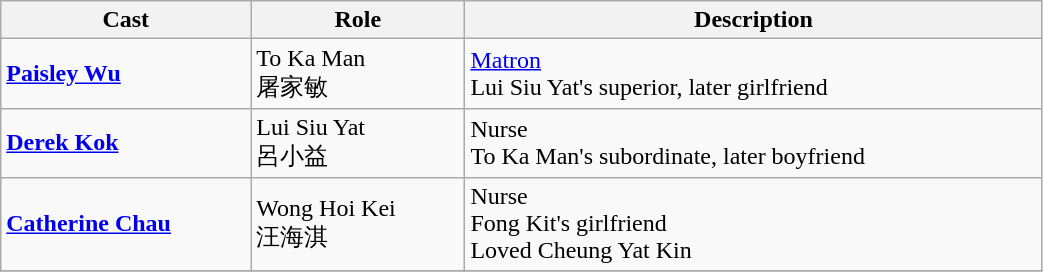<table class="wikitable" width="55%">
<tr>
<th>Cast</th>
<th>Role</th>
<th>Description</th>
</tr>
<tr>
<td><strong><a href='#'>Paisley Wu</a></strong></td>
<td>To Ka Man<br>屠家敏</td>
<td><a href='#'>Matron</a><br>Lui Siu Yat's superior, later girlfriend</td>
</tr>
<tr>
<td><strong><a href='#'>Derek Kok</a></strong></td>
<td>Lui Siu Yat<br>呂小益</td>
<td>Nurse<br>To Ka Man's subordinate, later boyfriend</td>
</tr>
<tr>
<td><strong><a href='#'>Catherine Chau</a></strong></td>
<td>Wong Hoi Kei<br>汪海淇</td>
<td>Nurse<br>Fong Kit's girlfriend<br>Loved Cheung Yat Kin</td>
</tr>
<tr>
</tr>
</table>
